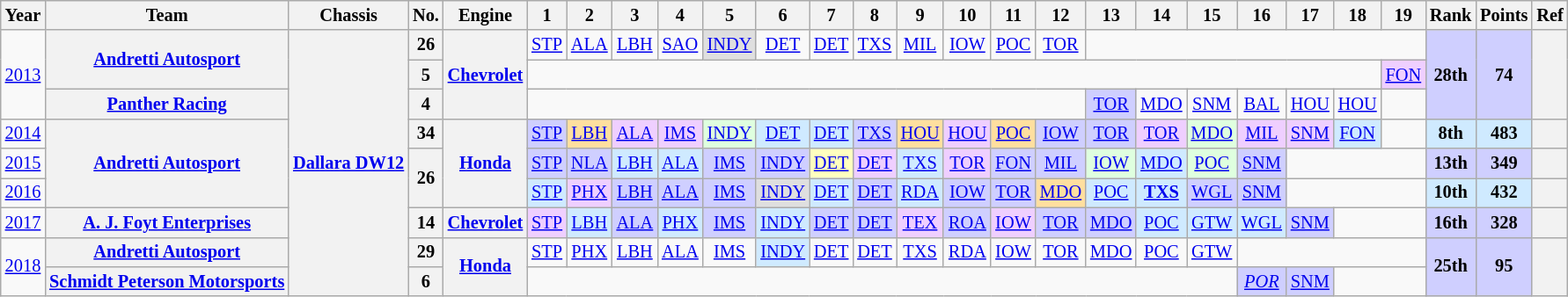<table class="wikitable" style="text-align:center; font-size:85%">
<tr>
<th>Year</th>
<th>Team</th>
<th>Chassis</th>
<th>No.</th>
<th>Engine</th>
<th>1</th>
<th>2</th>
<th>3</th>
<th>4</th>
<th>5</th>
<th>6</th>
<th>7</th>
<th>8</th>
<th>9</th>
<th>10</th>
<th>11</th>
<th>12</th>
<th>13</th>
<th>14</th>
<th>15</th>
<th>16</th>
<th>17</th>
<th>18</th>
<th>19</th>
<th>Rank</th>
<th>Points</th>
<th>Ref</th>
</tr>
<tr>
<td rowspan=3><a href='#'>2013</a></td>
<th rowspan=2 nowrap><a href='#'>Andretti Autosport</a></th>
<th rowspan=9 nowrap><a href='#'>Dallara DW12</a></th>
<th>26</th>
<th rowspan=3><a href='#'>Chevrolet</a></th>
<td><a href='#'>STP</a></td>
<td><a href='#'>ALA</a></td>
<td><a href='#'>LBH</a></td>
<td><a href='#'>SAO</a></td>
<td style="background:#DFDFDF;"><a href='#'>INDY</a><br></td>
<td><a href='#'>DET</a></td>
<td><a href='#'>DET</a></td>
<td><a href='#'>TXS</a></td>
<td><a href='#'>MIL</a></td>
<td><a href='#'>IOW</a></td>
<td><a href='#'>POC</a></td>
<td><a href='#'>TOR</a></td>
<td colspan=7></td>
<th rowspan=3 style="background:#CFCFFF;">28th</th>
<th rowspan=3 style="background:#CFCFFF;">74</th>
<th rowspan=3></th>
</tr>
<tr>
<th>5</th>
<td colspan=18></td>
<td style="background:#EFCFFF;"><a href='#'>FON</a><br></td>
</tr>
<tr>
<th nowrap><a href='#'>Panther Racing</a></th>
<th>4</th>
<td colspan=12></td>
<td style="background:#CFCFFF;"><a href='#'>TOR</a><br></td>
<td><a href='#'>MDO</a></td>
<td><a href='#'>SNM</a></td>
<td><a href='#'>BAL</a></td>
<td><a href='#'>HOU</a></td>
<td><a href='#'>HOU</a></td>
<td></td>
</tr>
<tr>
<td><a href='#'>2014</a></td>
<th rowspan=3 nowrap><a href='#'>Andretti Autosport</a></th>
<th>34</th>
<th rowspan=3><a href='#'>Honda</a></th>
<td style="background:#CFCFFF;"><a href='#'>STP</a><br></td>
<td style="background:#FFDF9F;"><a href='#'>LBH</a><br></td>
<td style="background:#EFCFFF;"><a href='#'>ALA</a><br></td>
<td style="background:#EFCFFF;"><a href='#'>IMS</a><br></td>
<td style="background:#DFFFDF;"><a href='#'>INDY</a><br></td>
<td style="background:#CFEAFF;"><a href='#'>DET</a><br></td>
<td style="background:#CFEAFF;"><a href='#'>DET</a><br></td>
<td style="background:#CFCFFF;"><a href='#'>TXS</a><br></td>
<td style="background:#FFDF9F;"><a href='#'>HOU</a><br></td>
<td style="background:#EFCFFF;"><a href='#'>HOU</a><br></td>
<td style="background:#FFDF9F;"><a href='#'>POC</a><br></td>
<td style="background:#CFCFFF;"><a href='#'>IOW</a><br></td>
<td style="background:#CFCFFF;"><a href='#'>TOR</a><br></td>
<td style="background:#EFCFFF;"><a href='#'>TOR</a><br></td>
<td style="background:#DFFFDF;"><a href='#'>MDO</a><br></td>
<td style="background:#EFCFFF;"><a href='#'>MIL</a><br></td>
<td style="background:#EFCFFF;"><a href='#'>SNM</a><br></td>
<td style="background:#CFEAFF;"><a href='#'>FON</a><br></td>
<td></td>
<th style="background:#CFEAFF;">8th</th>
<th style="background:#CFEAFF;">483</th>
<th></th>
</tr>
<tr>
<td><a href='#'>2015</a></td>
<th rowspan=2>26</th>
<td style="background:#CFCFFF;"><a href='#'>STP</a><br></td>
<td style="background:#CFCFFF;"><a href='#'>NLA</a><br></td>
<td style="background:#CFEAFF;"><a href='#'>LBH</a><br></td>
<td style="background:#CFEAFF;"><a href='#'>ALA</a><br></td>
<td style="background:#CFCFFF;"><a href='#'>IMS</a><br></td>
<td style="background:#CFCFFF;"><a href='#'>INDY</a><br></td>
<td style="background:#FFFFBF;"><a href='#'>DET</a><br></td>
<td style="background:#EFCFFF;"><a href='#'>DET</a><br></td>
<td style="background:#CFEAFF;"><a href='#'>TXS</a><br></td>
<td style="background:#EFCFFF;"><a href='#'>TOR</a><br></td>
<td style="background:#CFCFFF;"><a href='#'>FON</a><br></td>
<td style="background:#CFCFFF;"><a href='#'>MIL</a><br></td>
<td style="background:#DFFFDF;"><a href='#'>IOW</a><br></td>
<td style="background:#CFEAFF;"><a href='#'>MDO</a><br></td>
<td style="background:#DFFFDF;"><a href='#'>POC</a><br></td>
<td style="background:#CFCFFF;"><a href='#'>SNM</a><br></td>
<td colspan=3></td>
<th style="background:#CFCFFF;">13th</th>
<th style="background:#CFCFFF;">349</th>
<th></th>
</tr>
<tr>
<td><a href='#'>2016</a></td>
<td style="background:#CFEAFF;"><a href='#'>STP</a><br></td>
<td style="background:#EFCFFF;"><a href='#'>PHX</a><br></td>
<td style="background:#CFCFFF;"><a href='#'>LBH</a><br></td>
<td style="background:#CFCFFF;"><a href='#'>ALA</a><br></td>
<td style="background:#CFCFFF;"><a href='#'>IMS</a><br></td>
<td style="background:#DFDFDF;"><a href='#'>INDY</a><br></td>
<td style="background:#CFEAFF;"><a href='#'>DET</a><br></td>
<td style="background:#CFCFFF;"><a href='#'>DET</a><br></td>
<td style="background:#CFEAFF;"><a href='#'>RDA</a><br></td>
<td style="background:#CFCFFF;"><a href='#'>IOW</a><br></td>
<td style="background:#CFCFFF;"><a href='#'>TOR</a><br></td>
<td style="background:#FFDF9F;"><a href='#'>MDO</a><br></td>
<td style="background:#CFEAFF;"><a href='#'>POC</a><br></td>
<td style="background:#CFEAFF;"><strong><a href='#'>TXS</a></strong><br></td>
<td style="background:#CFCFFF;"><a href='#'>WGL</a><br></td>
<td style="background:#CFCFFF;"><a href='#'>SNM</a><br></td>
<td colspan=3></td>
<th style="background:#CFEAFF;">10th</th>
<th style="background:#CFEAFF;">432</th>
<th></th>
</tr>
<tr>
<td><a href='#'>2017</a></td>
<th nowrap><a href='#'>A. J. Foyt Enterprises</a></th>
<th>14</th>
<th rowspan=1><a href='#'>Chevrolet</a></th>
<td style="background:#EFCFFF;"><a href='#'>STP</a><br></td>
<td style="background:#CFEAFF;"><a href='#'>LBH</a><br></td>
<td style="background:#CFCFFF;"><a href='#'>ALA</a><br></td>
<td style="background:#CFEAFF;"><a href='#'>PHX</a><br></td>
<td style="background:#CFCFFF;"><a href='#'>IMS</a><br></td>
<td style="background:#CFEAFF;"><a href='#'>INDY</a><br></td>
<td style="background:#CFCFFF;"><a href='#'>DET</a><br></td>
<td style="background:#CFCFFF;"><a href='#'>DET</a><br></td>
<td style="background:#EFCFFF;"><a href='#'>TEX</a><br></td>
<td style="background:#CFCFFF;"><a href='#'>ROA</a><br></td>
<td style="background:#EFCFFF;"><a href='#'>IOW</a><br></td>
<td style="background:#CFCFFF;"><a href='#'>TOR</a><br></td>
<td style="background:#CFCFFF;"><a href='#'>MDO</a><br></td>
<td style="background:#CFEAFF;"><a href='#'>POC</a><br></td>
<td style="background:#CFEAFF;"><a href='#'>GTW</a><br></td>
<td style="background:#CFEAFF;"><a href='#'>WGL</a><br></td>
<td style="background:#CFCFFF;"><a href='#'>SNM</a><br></td>
<td colspan=2></td>
<th style="background:#CFCFFF;">16th</th>
<th style="background:#CFCFFF;">328</th>
<th></th>
</tr>
<tr>
<td rowspan=2><a href='#'>2018</a></td>
<th nowrap><a href='#'>Andretti Autosport</a></th>
<th>29</th>
<th rowspan=2><a href='#'>Honda</a></th>
<td><a href='#'>STP</a></td>
<td><a href='#'>PHX</a></td>
<td><a href='#'>LBH</a></td>
<td><a href='#'>ALA</a></td>
<td><a href='#'>IMS</a></td>
<td style="background:#CFEAFF;"><a href='#'>INDY</a><br></td>
<td><a href='#'>DET</a></td>
<td><a href='#'>DET</a></td>
<td><a href='#'>TXS</a></td>
<td><a href='#'>RDA</a></td>
<td><a href='#'>IOW</a></td>
<td><a href='#'>TOR</a></td>
<td><a href='#'>MDO</a></td>
<td><a href='#'>POC</a></td>
<td><a href='#'>GTW</a></td>
<td colspan=4></td>
<th rowspan=2 style="background:#CFCFFF;">25th</th>
<th rowspan=2 style="background:#CFCFFF;">95</th>
<th rowspan=2></th>
</tr>
<tr>
<th nowrap><a href='#'>Schmidt Peterson Motorsports</a></th>
<th>6</th>
<td colspan=15></td>
<td style="background:#CFCFFF;"><em><a href='#'>POR</a></em><br></td>
<td style="background:#CFCFFF;"><a href='#'>SNM</a><br></td>
<td colspan=2></td>
</tr>
</table>
